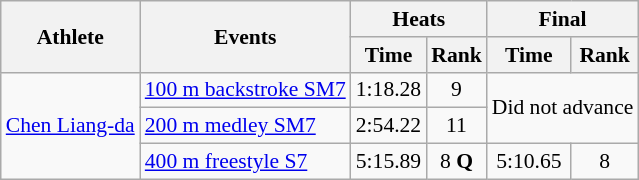<table class=wikitable style="font-size:90%; text-align:center">
<tr>
<th rowspan="2">Athlete</th>
<th rowspan="2">Events</th>
<th colspan="2">Heats</th>
<th colspan="2">Final</th>
</tr>
<tr>
<th>Time</th>
<th>Rank</th>
<th>Time</th>
<th>Rank</th>
</tr>
<tr>
<td align="left" rowspan="3"><a href='#'>Chen Liang-da</a></td>
<td align="left"><a href='#'>100 m backstroke SM7</a></td>
<td>1:18.28</td>
<td>9</td>
<td colspan="2" rowspan="2">Did not advance</td>
</tr>
<tr>
<td align="left"><a href='#'>200 m medley SM7</a></td>
<td>2:54.22</td>
<td>11</td>
</tr>
<tr>
<td align="left"><a href='#'>400 m freestyle S7</a></td>
<td>5:15.89</td>
<td>8 <strong>Q</strong></td>
<td>5:10.65</td>
<td>8</td>
</tr>
</table>
